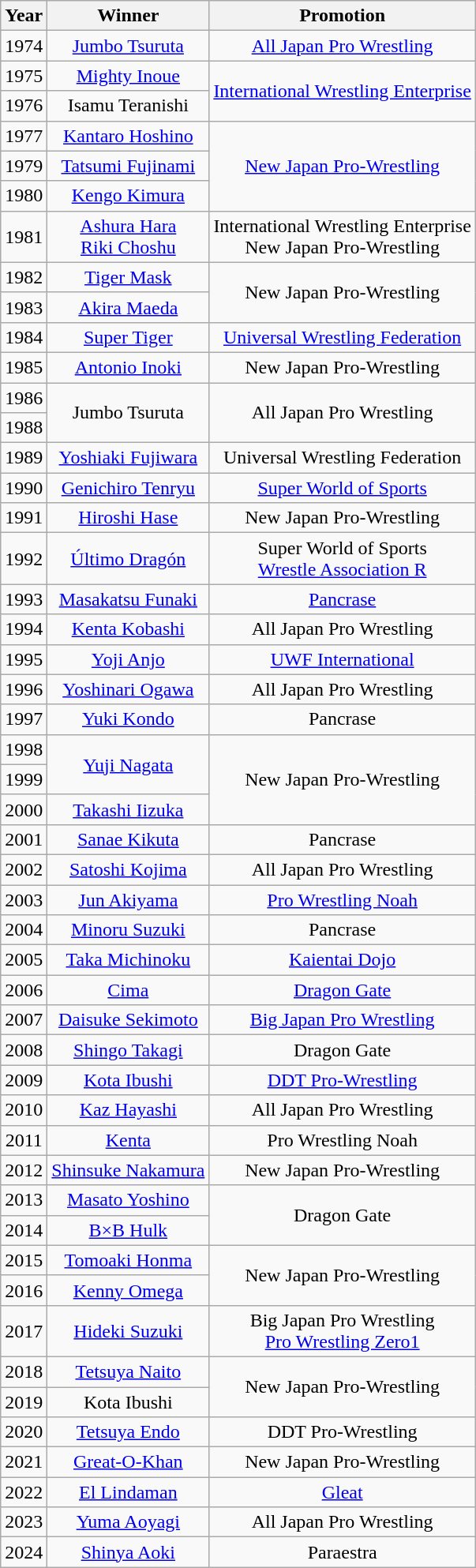<table class="wikitable sortable" style="text-align: center">
<tr>
<th>Year</th>
<th>Winner</th>
<th>Promotion</th>
</tr>
<tr>
<td>1974</td>
<td><a href='#'>Jumbo Tsuruta</a></td>
<td><a href='#'>All Japan Pro Wrestling</a></td>
</tr>
<tr>
<td>1975</td>
<td><a href='#'>Mighty Inoue</a></td>
<td rowspan=2><a href='#'>International Wrestling Enterprise</a></td>
</tr>
<tr>
<td>1976</td>
<td>Isamu Teranishi</td>
</tr>
<tr>
<td>1977</td>
<td><a href='#'>Kantaro Hoshino</a></td>
<td rowspan=3><a href='#'>New Japan Pro-Wrestling</a></td>
</tr>
<tr>
<td>1979</td>
<td><a href='#'>Tatsumi Fujinami</a></td>
</tr>
<tr>
<td>1980</td>
<td><a href='#'>Kengo Kimura</a></td>
</tr>
<tr>
<td>1981</td>
<td><a href='#'>Ashura Hara</a><br><a href='#'>Riki Choshu</a></td>
<td>International Wrestling Enterprise<br>New Japan Pro-Wrestling</td>
</tr>
<tr>
<td>1982</td>
<td><a href='#'>Tiger Mask</a></td>
<td rowspan=2>New Japan Pro-Wrestling</td>
</tr>
<tr>
<td>1983</td>
<td><a href='#'>Akira Maeda</a></td>
</tr>
<tr>
<td>1984</td>
<td><a href='#'>Super Tiger</a></td>
<td><a href='#'>Universal Wrestling Federation</a></td>
</tr>
<tr>
<td>1985</td>
<td><a href='#'>Antonio Inoki</a></td>
<td>New Japan Pro-Wrestling</td>
</tr>
<tr>
<td>1986</td>
<td rowspan=2>Jumbo Tsuruta</td>
<td rowspan=2>All Japan Pro Wrestling</td>
</tr>
<tr>
<td>1988</td>
</tr>
<tr>
<td>1989</td>
<td><a href='#'>Yoshiaki Fujiwara</a></td>
<td>Universal Wrestling Federation</td>
</tr>
<tr>
<td>1990</td>
<td><a href='#'>Genichiro Tenryu</a></td>
<td><a href='#'>Super World of Sports</a></td>
</tr>
<tr>
<td>1991</td>
<td><a href='#'>Hiroshi Hase</a></td>
<td>New Japan Pro-Wrestling</td>
</tr>
<tr>
<td>1992</td>
<td><a href='#'>Último Dragón</a></td>
<td>Super World of Sports<br><a href='#'>Wrestle Association R</a></td>
</tr>
<tr>
<td>1993</td>
<td><a href='#'>Masakatsu Funaki</a></td>
<td><a href='#'>Pancrase</a></td>
</tr>
<tr>
<td>1994</td>
<td><a href='#'>Kenta Kobashi</a></td>
<td>All Japan Pro Wrestling</td>
</tr>
<tr>
<td>1995</td>
<td><a href='#'>Yoji Anjo</a></td>
<td><a href='#'>UWF International</a></td>
</tr>
<tr>
<td>1996</td>
<td><a href='#'>Yoshinari Ogawa</a></td>
<td>All Japan Pro Wrestling</td>
</tr>
<tr>
<td>1997</td>
<td><a href='#'>Yuki Kondo</a></td>
<td>Pancrase</td>
</tr>
<tr>
<td>1998</td>
<td rowspan=2><a href='#'>Yuji Nagata</a></td>
<td rowspan=3>New Japan Pro-Wrestling</td>
</tr>
<tr>
<td>1999</td>
</tr>
<tr>
<td>2000</td>
<td><a href='#'>Takashi Iizuka</a></td>
</tr>
<tr>
<td>2001</td>
<td><a href='#'>Sanae Kikuta</a></td>
<td>Pancrase</td>
</tr>
<tr>
<td>2002</td>
<td><a href='#'>Satoshi Kojima</a></td>
<td>All Japan Pro Wrestling</td>
</tr>
<tr>
<td>2003</td>
<td><a href='#'>Jun Akiyama</a></td>
<td><a href='#'>Pro Wrestling Noah</a></td>
</tr>
<tr>
<td>2004</td>
<td><a href='#'>Minoru Suzuki</a></td>
<td>Pancrase</td>
</tr>
<tr>
<td>2005</td>
<td><a href='#'>Taka Michinoku</a></td>
<td><a href='#'>Kaientai Dojo</a></td>
</tr>
<tr>
<td>2006</td>
<td><a href='#'>Cima</a></td>
<td><a href='#'>Dragon Gate</a></td>
</tr>
<tr>
<td>2007</td>
<td><a href='#'>Daisuke Sekimoto</a></td>
<td><a href='#'>Big Japan Pro Wrestling</a></td>
</tr>
<tr>
<td>2008</td>
<td><a href='#'>Shingo Takagi</a></td>
<td>Dragon Gate</td>
</tr>
<tr>
<td>2009</td>
<td><a href='#'>Kota Ibushi</a></td>
<td><a href='#'>DDT Pro-Wrestling</a></td>
</tr>
<tr>
<td>2010</td>
<td><a href='#'>Kaz Hayashi</a></td>
<td>All Japan Pro Wrestling</td>
</tr>
<tr>
<td>2011</td>
<td><a href='#'>Kenta</a></td>
<td>Pro Wrestling Noah</td>
</tr>
<tr>
<td>2012</td>
<td><a href='#'>Shinsuke Nakamura</a></td>
<td>New Japan Pro-Wrestling</td>
</tr>
<tr>
<td>2013</td>
<td><a href='#'>Masato Yoshino</a></td>
<td rowspan=2>Dragon Gate</td>
</tr>
<tr>
<td>2014</td>
<td><a href='#'>B×B Hulk</a></td>
</tr>
<tr>
<td>2015</td>
<td><a href='#'>Tomoaki Honma</a></td>
<td rowspan=2>New Japan Pro-Wrestling</td>
</tr>
<tr>
<td>2016</td>
<td><a href='#'>Kenny Omega</a></td>
</tr>
<tr>
<td>2017</td>
<td><a href='#'>Hideki Suzuki</a></td>
<td>Big Japan Pro Wrestling<br><a href='#'>Pro Wrestling Zero1</a></td>
</tr>
<tr>
<td>2018</td>
<td><a href='#'>Tetsuya Naito</a></td>
<td rowspan="2">New Japan Pro-Wrestling</td>
</tr>
<tr>
<td>2019</td>
<td>Kota Ibushi</td>
</tr>
<tr>
<td>2020</td>
<td><a href='#'>Tetsuya Endo</a></td>
<td>DDT Pro-Wrestling</td>
</tr>
<tr>
<td>2021</td>
<td><a href='#'>Great-O-Khan</a></td>
<td>New Japan Pro-Wrestling</td>
</tr>
<tr>
<td>2022</td>
<td><a href='#'>El Lindaman</a></td>
<td><a href='#'>Gleat</a></td>
</tr>
<tr>
<td>2023</td>
<td><a href='#'>Yuma Aoyagi</a></td>
<td>All Japan Pro Wrestling</td>
</tr>
<tr>
<td>2024</td>
<td><a href='#'>Shinya Aoki</a></td>
<td>Paraestra</td>
</tr>
</table>
